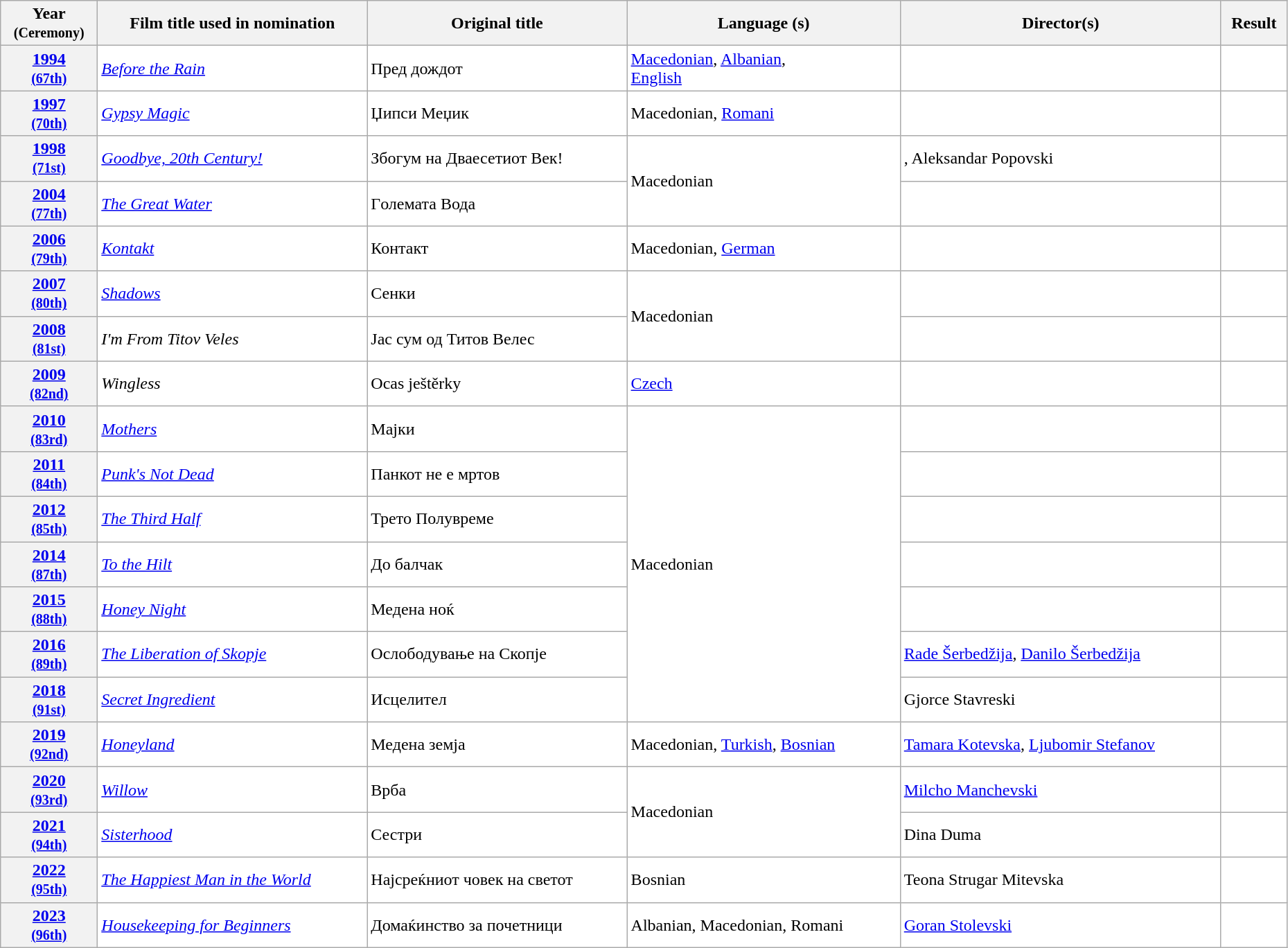<table class="wikitable sortable" width="98%" style="background:#ffffff;">
<tr>
<th>Year<br><small>(Ceremony)</small></th>
<th>Film title used in nomination</th>
<th>Original title</th>
<th>Language (s)</th>
<th>Director(s)</th>
<th>Result</th>
</tr>
<tr>
<th align="center"><a href='#'>1994</a><br><small><a href='#'>(67th)</a></small></th>
<td><em><a href='#'>Before the Rain</a></em></td>
<td>Пред дождот</td>
<td><a href='#'>Macedonian</a>, <a href='#'>Albanian</a>, <br><a href='#'>English</a></td>
<td></td>
<td></td>
</tr>
<tr>
<th align="center"><a href='#'>1997</a><br><small><a href='#'>(70th)</a></small></th>
<td><em><a href='#'>Gypsy Magic</a></em></td>
<td>Џипси Меџик</td>
<td>Macedonian, <a href='#'>Romani</a></td>
<td></td>
<td></td>
</tr>
<tr>
<th align="center"><a href='#'>1998</a><br><small><a href='#'>(71st)</a></small></th>
<td><em><a href='#'>Goodbye, 20th Century!</a></em></td>
<td>Збогум на Дваесетиот Век!</td>
<td rowspan="2">Macedonian</td>
<td>, Aleksandar Popovski</td>
<td></td>
</tr>
<tr>
<th align="center"><a href='#'>2004</a><br><small><a href='#'>(77th)</a></small></th>
<td><em><a href='#'>The Great Water</a></em></td>
<td>Γолемата Вода</td>
<td></td>
<td></td>
</tr>
<tr>
<th align="center"><a href='#'>2006</a><br><small><a href='#'>(79th)</a></small></th>
<td><em><a href='#'>Kontakt</a></em></td>
<td>Контакт</td>
<td>Macedonian, <a href='#'>German</a></td>
<td></td>
<td></td>
</tr>
<tr>
<th align="center"><a href='#'>2007</a><br><small><a href='#'>(80th)</a></small></th>
<td><em><a href='#'>Shadows</a></em></td>
<td>Сенки</td>
<td rowspan="2">Macedonian</td>
<td></td>
<td></td>
</tr>
<tr>
<th align="center"><a href='#'>2008</a><br><small><a href='#'>(81st)</a></small></th>
<td><em>I'm From Titov Veles</em></td>
<td>Јас сум од Титов Велес</td>
<td></td>
<td></td>
</tr>
<tr>
<th align="center"><a href='#'>2009</a><br><small><a href='#'>(82nd)</a></small></th>
<td><em>Wingless</em></td>
<td>Ocas ještěrky</td>
<td><a href='#'>Czech</a></td>
<td></td>
<td></td>
</tr>
<tr>
<th align="center"><a href='#'>2010</a><br><small><a href='#'>(83rd)</a></small></th>
<td><em><a href='#'>Mothers</a></em></td>
<td>Мајки</td>
<td rowspan="7">Macedonian</td>
<td></td>
<td></td>
</tr>
<tr>
<th align="center"><a href='#'>2011</a><br><small><a href='#'>(84th)</a></small></th>
<td><em><a href='#'>Punk's Not Dead</a></em></td>
<td>Панкот не е мртов</td>
<td></td>
<td></td>
</tr>
<tr>
<th align="center"><a href='#'>2012</a><br><small><a href='#'>(85th)</a></small></th>
<td><em><a href='#'>The Third Half</a></em></td>
<td>Трето Полувреме</td>
<td></td>
<td></td>
</tr>
<tr>
<th align="center"><a href='#'>2014</a><br><small><a href='#'>(87th)</a></small></th>
<td><em><a href='#'>To the Hilt</a></em></td>
<td>До балчак</td>
<td></td>
<td></td>
</tr>
<tr>
<th align="center"><a href='#'>2015</a><br><small><a href='#'>(88th)</a></small></th>
<td><em><a href='#'>Honey Night</a></em></td>
<td>Медена ноќ</td>
<td></td>
<td></td>
</tr>
<tr>
<th align="center"><a href='#'>2016</a><br><small><a href='#'>(89th)</a></small></th>
<td><em><a href='#'>The Liberation of Skopje</a></em></td>
<td>Ослободување на Скопје</td>
<td><a href='#'>Rade Šerbedžija</a>, <a href='#'>Danilo Šerbedžija</a></td>
<td></td>
</tr>
<tr>
<th align="center"><a href='#'>2018</a><br><small><a href='#'>(91st)</a></small></th>
<td><em><a href='#'>Secret Ingredient</a></em></td>
<td>Исцелител</td>
<td>Gjorce Stavreski</td>
<td></td>
</tr>
<tr>
<th align="center"><a href='#'>2019</a><br><small><a href='#'>(92nd)</a></small></th>
<td><em><a href='#'>Honeyland</a></em></td>
<td>Медена земја</td>
<td>Macedonian, <a href='#'>Turkish</a>, <a href='#'>Bosnian</a></td>
<td><a href='#'>Tamara Kotevska</a>, <a href='#'>Ljubomir Stefanov</a></td>
<td></td>
</tr>
<tr>
<th align="center"><a href='#'>2020</a><br><small><a href='#'>(93rd)</a></small></th>
<td><em><a href='#'>Willow</a></em></td>
<td>Врба</td>
<td rowspan="2">Macedonian</td>
<td><a href='#'>Milcho Manchevski</a></td>
<td></td>
</tr>
<tr>
<th align="center"><a href='#'>2021</a><br><small><a href='#'>(94th)</a></small></th>
<td><em><a href='#'>Sisterhood</a></em></td>
<td>Сестри</td>
<td>Dina Duma</td>
<td></td>
</tr>
<tr>
<th align="center"><a href='#'>2022</a><br><small><a href='#'>(95th)</a></small></th>
<td><em><a href='#'>The Happiest Man in the World</a></em></td>
<td>Најсреќниот човек на светот</td>
<td>Bosnian</td>
<td>Teona Strugar Mitevska</td>
<td></td>
</tr>
<tr>
<th align="center"><a href='#'>2023</a><br><small><a href='#'>(96th)</a></small></th>
<td><em><a href='#'>Housekeeping for Beginners</a></em></td>
<td>Домаќинство за почетници</td>
<td>Albanian, Macedonian, Romani</td>
<td><a href='#'>Goran Stolevski</a></td>
<td></td>
</tr>
</table>
